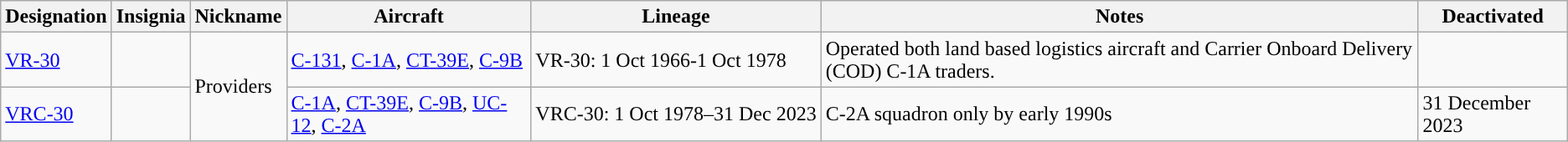<table class="wikitable">
<tr>
<th>Designation</th>
<th>Insignia</th>
<th>Nickname</th>
<th>Aircraft</th>
<th>Lineage</th>
<th>Notes</th>
<th>Deactivated</th>
</tr>
<tr>
<td><a href='#'>VR-30</a></td>
<td></td>
<td Rowspan="2">Providers</td>
<td><a href='#'>C-131</a>, <a href='#'>C-1A</a>, <a href='#'>CT-39E</a>, <a href='#'>C-9B</a></td>
<td style="white-space: nowrap;">VR-30: 1 Oct 1966-1 Oct 1978</td>
<td>Operated both land based logistics aircraft and Carrier Onboard Delivery (COD) C-1A traders.</td>
</tr>
<tr>
<td><a href='#'>VRC-30</a></td>
<td></td>
<td><a href='#'>C-1A</a>, <a href='#'>CT-39E</a>, <a href='#'>C-9B</a>, <a href='#'>UC-12</a>, <a href='#'>C-2A</a></td>
<td style="white-space: nowrap;">VRC-30: 1 Oct 1978–31 Dec 2023</td>
<td>C-2A squadron only by early 1990s</td>
<td>31 December 2023</td>
</tr>
</table>
